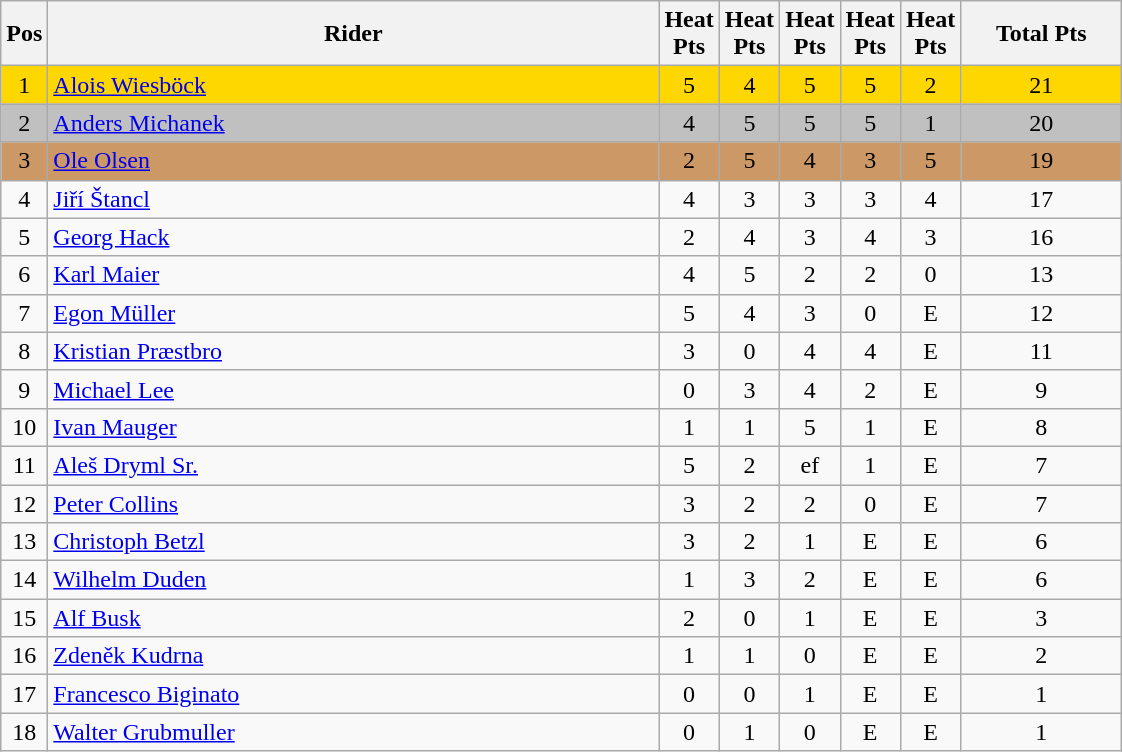<table class="wikitable" style="font-size: 100%">
<tr>
<th width=20>Pos</th>
<th width=400>Rider</th>
<th width=20>Heat Pts</th>
<th width=20>Heat Pts</th>
<th width=20>Heat Pts</th>
<th width=20>Heat Pts</th>
<th width=20>Heat Pts</th>
<th width=100>Total Pts</th>
</tr>
<tr align=center style="background-color: gold;">
<td>1</td>
<td align="left"> <a href='#'>Alois Wiesböck</a></td>
<td>5</td>
<td>4</td>
<td>5</td>
<td>5</td>
<td>2</td>
<td>21</td>
</tr>
<tr align=center style="background-color: silver;">
<td>2</td>
<td align="left"> <a href='#'>Anders Michanek</a></td>
<td>4</td>
<td>5</td>
<td>5</td>
<td>5</td>
<td>1</td>
<td>20</td>
</tr>
<tr align=center style="background-color: #cc9966;">
<td>3</td>
<td align="left"> <a href='#'>Ole Olsen</a></td>
<td>2</td>
<td>5</td>
<td>4</td>
<td>3</td>
<td>5</td>
<td>19</td>
</tr>
<tr align=center>
<td>4</td>
<td align="left"> <a href='#'>Jiří Štancl</a></td>
<td>4</td>
<td>3</td>
<td>3</td>
<td>3</td>
<td>4</td>
<td>17</td>
</tr>
<tr align=center>
<td>5</td>
<td align="left"> <a href='#'>Georg Hack</a></td>
<td>2</td>
<td>4</td>
<td>3</td>
<td>4</td>
<td>3</td>
<td>16</td>
</tr>
<tr align=center>
<td>6</td>
<td align="left"> <a href='#'>Karl Maier</a></td>
<td>4</td>
<td>5</td>
<td>2</td>
<td>2</td>
<td>0</td>
<td>13</td>
</tr>
<tr align=center>
<td>7</td>
<td align="left"> <a href='#'>Egon Müller</a></td>
<td>5</td>
<td>4</td>
<td>3</td>
<td>0</td>
<td>E</td>
<td>12</td>
</tr>
<tr align=center>
<td>8</td>
<td align="left"> <a href='#'>Kristian Præstbro</a></td>
<td>3</td>
<td>0</td>
<td>4</td>
<td>4</td>
<td>E</td>
<td>11</td>
</tr>
<tr align=center>
<td>9</td>
<td align="left"> <a href='#'>Michael Lee</a></td>
<td>0</td>
<td>3</td>
<td>4</td>
<td>2</td>
<td>E</td>
<td>9</td>
</tr>
<tr align=center>
<td>10</td>
<td align="left"> <a href='#'>Ivan Mauger</a></td>
<td>1</td>
<td>1</td>
<td>5</td>
<td>1</td>
<td>E</td>
<td>8</td>
</tr>
<tr align=center>
<td>11</td>
<td align="left"> <a href='#'>Aleš Dryml Sr.</a></td>
<td>5</td>
<td>2</td>
<td>ef</td>
<td>1</td>
<td>E</td>
<td>7</td>
</tr>
<tr align=center>
<td>12</td>
<td align="left"> <a href='#'>Peter Collins</a></td>
<td>3</td>
<td>2</td>
<td>2</td>
<td>0</td>
<td>E</td>
<td>7</td>
</tr>
<tr align=center>
<td>13</td>
<td align="left"> <a href='#'>Christoph Betzl</a></td>
<td>3</td>
<td>2</td>
<td>1</td>
<td>E</td>
<td>E</td>
<td>6</td>
</tr>
<tr align=center>
<td>14</td>
<td align="left"> <a href='#'>Wilhelm Duden</a></td>
<td>1</td>
<td>3</td>
<td>2</td>
<td>E</td>
<td>E</td>
<td>6</td>
</tr>
<tr align=center>
<td>15</td>
<td align="left"> <a href='#'>Alf Busk</a></td>
<td>2</td>
<td>0</td>
<td>1</td>
<td>E</td>
<td>E</td>
<td>3</td>
</tr>
<tr align=center>
<td>16</td>
<td align="left"> <a href='#'>Zdeněk Kudrna</a></td>
<td>1</td>
<td>1</td>
<td>0</td>
<td>E</td>
<td>E</td>
<td>2</td>
</tr>
<tr align=center>
<td>17</td>
<td align="left"> <a href='#'>Francesco Biginato</a></td>
<td>0</td>
<td>0</td>
<td>1</td>
<td>E</td>
<td>E</td>
<td>1</td>
</tr>
<tr align=center>
<td>18</td>
<td align="left"> <a href='#'>Walter Grubmuller</a></td>
<td>0</td>
<td>1</td>
<td>0</td>
<td>E</td>
<td>E</td>
<td>1</td>
</tr>
</table>
